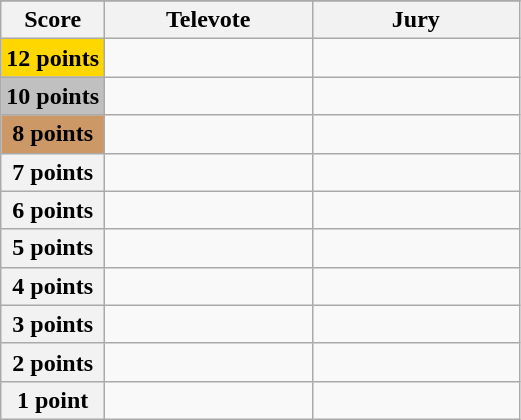<table class="wikitable">
<tr>
</tr>
<tr>
<th scope="col" width="20%">Score</th>
<th scope="col" width="40%">Televote</th>
<th scope="col" width="40%">Jury</th>
</tr>
<tr>
<th scope="row" style="background:gold">12 points</th>
<td></td>
<td></td>
</tr>
<tr>
<th scope="row" style="background:silver">10 points</th>
<td></td>
<td></td>
</tr>
<tr>
<th scope="row" style="background:#CC9966">8 points</th>
<td></td>
<td></td>
</tr>
<tr>
<th scope="row">7 points</th>
<td></td>
<td></td>
</tr>
<tr>
<th scope="row">6 points</th>
<td></td>
<td></td>
</tr>
<tr>
<th scope="row">5 points</th>
<td></td>
<td></td>
</tr>
<tr>
<th scope="row">4 points</th>
<td></td>
<td></td>
</tr>
<tr>
<th scope="row">3 points</th>
<td></td>
<td></td>
</tr>
<tr>
<th scope="row">2 points</th>
<td></td>
<td></td>
</tr>
<tr>
<th scope="row">1 point</th>
<td></td>
<td></td>
</tr>
</table>
